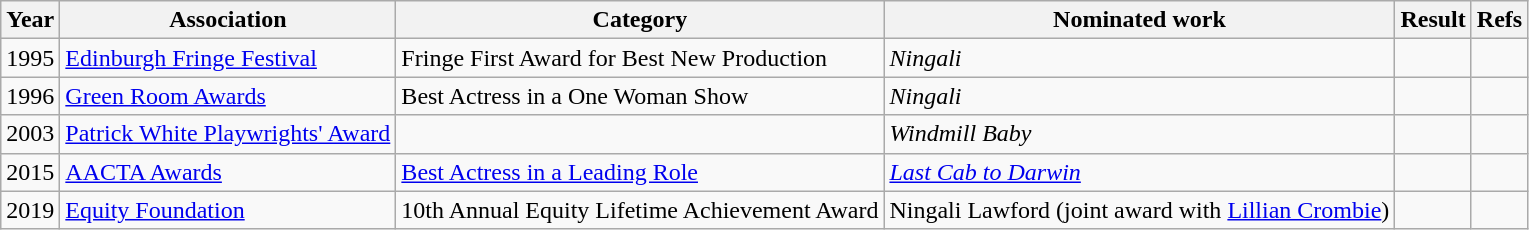<table class="wikitable sortable">
<tr>
<th>Year</th>
<th>Association</th>
<th>Category</th>
<th>Nominated work</th>
<th>Result</th>
<th>Refs</th>
</tr>
<tr>
<td>1995</td>
<td><a href='#'>Edinburgh Fringe Festival</a></td>
<td>Fringe First Award for Best New Production</td>
<td><em>Ningali</em></td>
<td></td>
<td></td>
</tr>
<tr>
<td>1996</td>
<td><a href='#'>Green Room Awards</a></td>
<td>Best Actress in a One Woman Show</td>
<td><em>Ningali</em></td>
<td></td>
<td></td>
</tr>
<tr>
<td>2003</td>
<td><a href='#'>Patrick White Playwrights' Award</a></td>
<td></td>
<td><em>Windmill Baby</em></td>
<td></td>
<td></td>
</tr>
<tr>
<td>2015</td>
<td><a href='#'>AACTA Awards</a></td>
<td><a href='#'>Best Actress in a Leading Role</a></td>
<td><em><a href='#'>Last Cab to Darwin</a></em></td>
<td></td>
<td></td>
</tr>
<tr>
<td>2019</td>
<td><a href='#'>Equity Foundation</a></td>
<td>10th Annual Equity Lifetime Achievement Award</td>
<td>Ningali Lawford (joint award with <a href='#'>Lillian Crombie</a>)</td>
<td></td>
<td></td>
</tr>
</table>
